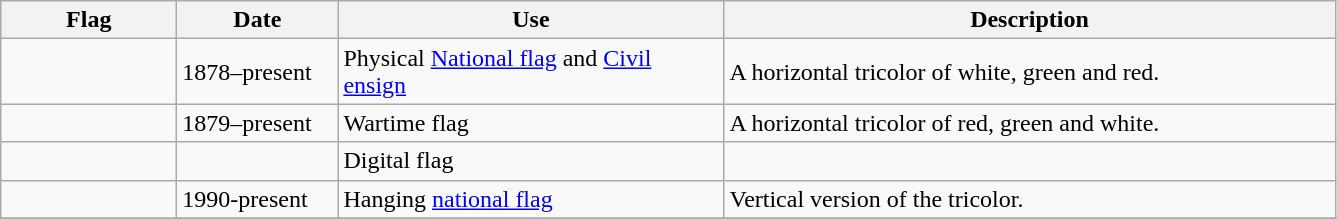<table class="wikitable" style="background:#f9f9f9">
<tr>
<th width="110">Flag</th>
<th width="100">Date</th>
<th width="250">Use</th>
<th width="400">Description</th>
</tr>
<tr>
<td></td>
<td>1878–present</td>
<td>Physical <a href='#'>National flag</a> and <a href='#'>Civil ensign</a></td>
<td>A horizontal tricolor of white, green and red.</td>
</tr>
<tr>
<td></td>
<td>1879–present</td>
<td>Wartime flag</td>
<td>A horizontal tricolor of red, green and white.</td>
</tr>
<tr>
<td></td>
<td></td>
<td>Digital flag</td>
<td></td>
</tr>
<tr>
<td></td>
<td>1990-present</td>
<td>Hanging <a href='#'>national flag</a></td>
<td>Vertical version of the tricolor.</td>
</tr>
<tr>
</tr>
</table>
